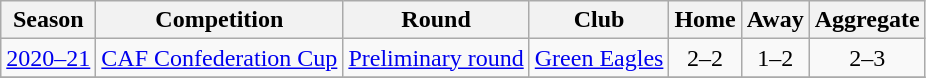<table class="wikitable">
<tr>
<th>Season</th>
<th>Competition</th>
<th>Round</th>
<th>Club</th>
<th>Home</th>
<th>Away</th>
<th>Aggregate</th>
</tr>
<tr>
<td style="background-color:"><a href='#'>2020–21</a></td>
<td rowspan="1"><a href='#'>CAF Confederation Cup</a></td>
<td style="background-color:"><a href='#'>Preliminary round</a></td>
<td style="background-color:"> <a href='#'>Green Eagles</a></td>
<td style="background-color:" align="center">2–2</td>
<td style="background-color:" align="center">1–2</td>
<td style="background-color:" align="center">2–3</td>
</tr>
<tr>
</tr>
</table>
